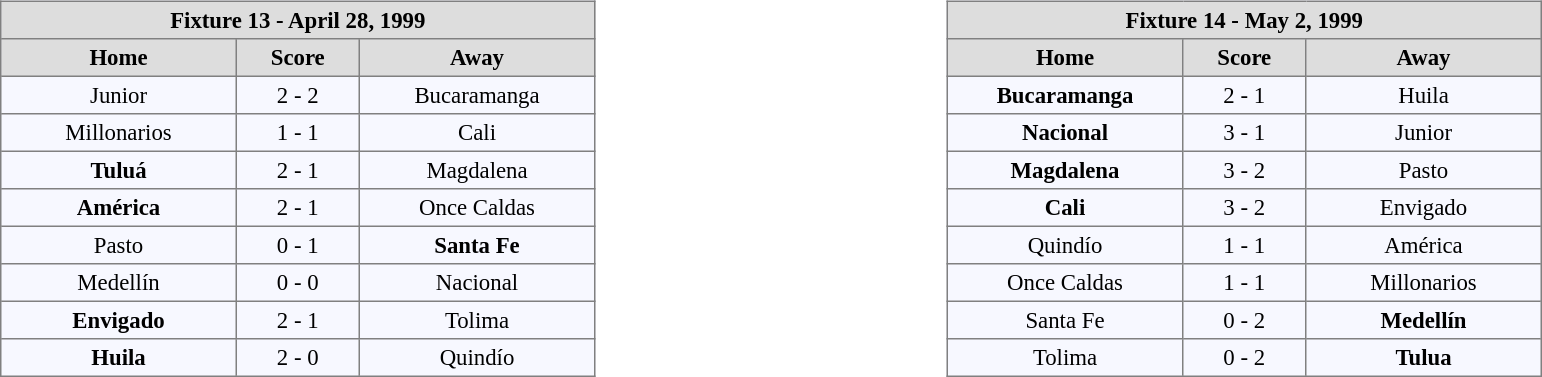<table width=100%>
<tr>
<td valign=top width=50% align=left><br><table align=center bgcolor="#f7f8ff" cellpadding="3" cellspacing="0" border="1" style="font-size: 95%; border: gray solid 1px; border-collapse: collapse;">
<tr align=center bgcolor=#DDDDDD style="color:black;">
<th colspan=3 align=center>Fixture 13 - April 28, 1999</th>
</tr>
<tr align=center bgcolor=#DDDDDD style="color:black;">
<th width="150">Home</th>
<th width="75">Score</th>
<th width="150">Away</th>
</tr>
<tr align=center>
<td>Junior</td>
<td>2 - 2</td>
<td>Bucaramanga</td>
</tr>
<tr align=center>
<td>Millonarios</td>
<td>1 - 1</td>
<td>Cali</td>
</tr>
<tr align=center>
<td><strong>Tuluá </strong></td>
<td>2 - 1</td>
<td>Magdalena</td>
</tr>
<tr align=center>
<td><strong>América</strong></td>
<td>2 - 1</td>
<td>Once Caldas</td>
</tr>
<tr align=center>
<td>Pasto</td>
<td>0 - 1</td>
<td><strong>Santa Fe</strong></td>
</tr>
<tr align=center>
<td>Medellín</td>
<td>0 - 0</td>
<td>Nacional</td>
</tr>
<tr align=center>
<td><strong>Envigado</strong></td>
<td>2 - 1</td>
<td>Tolima</td>
</tr>
<tr align=center>
<td><strong>Huila</strong></td>
<td>2 - 0</td>
<td>Quindío</td>
</tr>
</table>
</td>
<td valign=top width=50% align=left><br><table align=center bgcolor="#f7f8ff" cellpadding="3" cellspacing="0" border="1" style="font-size: 95%; border: gray solid 1px; border-collapse: collapse;">
<tr align=center bgcolor=#DDDDDD style="color:black;">
<th colspan=3 align=center>Fixture 14 - May 2, 1999</th>
</tr>
<tr align=center bgcolor=#DDDDDD style="color:black;">
<th width="150">Home</th>
<th width="75">Score</th>
<th width="150">Away</th>
</tr>
<tr align=center>
<td><strong>Bucaramanga</strong></td>
<td>2 - 1</td>
<td>Huila</td>
</tr>
<tr align=center>
<td><strong>Nacional</strong></td>
<td>3 - 1</td>
<td>Junior</td>
</tr>
<tr align=center>
<td><strong>Magdalena</strong></td>
<td>3 - 2</td>
<td>Pasto</td>
</tr>
<tr align=center>
<td><strong>Cali</strong></td>
<td>3 - 2</td>
<td>Envigado</td>
</tr>
<tr align=center>
<td>Quindío</td>
<td>1 - 1</td>
<td>América</td>
</tr>
<tr align=center>
<td>Once Caldas</td>
<td>1 - 1</td>
<td>Millonarios</td>
</tr>
<tr align=center>
<td>Santa Fe</td>
<td>0 - 2</td>
<td><strong>Medellín</strong></td>
</tr>
<tr align=center>
<td>Tolima</td>
<td>0 - 2</td>
<td><strong>Tulua</strong></td>
</tr>
</table>
</td>
</tr>
</table>
